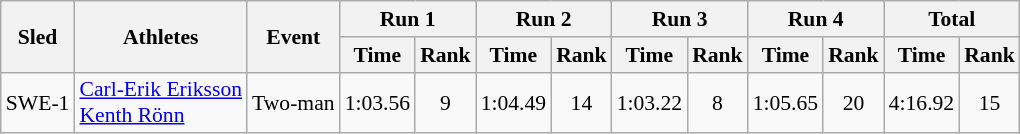<table class="wikitable" border="1" style="font-size:90%">
<tr>
<th rowspan="2">Sled</th>
<th rowspan="2">Athletes</th>
<th rowspan="2">Event</th>
<th colspan="2">Run 1</th>
<th colspan="2">Run 2</th>
<th colspan="2">Run 3</th>
<th colspan="2">Run 4</th>
<th colspan="2">Total</th>
</tr>
<tr>
<th>Time</th>
<th>Rank</th>
<th>Time</th>
<th>Rank</th>
<th>Time</th>
<th>Rank</th>
<th>Time</th>
<th>Rank</th>
<th>Time</th>
<th>Rank</th>
</tr>
<tr>
<td align="center">SWE-1</td>
<td><a href='#'>Carl-Erik Eriksson</a><br><a href='#'>Kenth Rönn</a></td>
<td>Two-man</td>
<td align="center">1:03.56</td>
<td align="center">9</td>
<td align="center">1:04.49</td>
<td align="center">14</td>
<td align="center">1:03.22</td>
<td align="center">8</td>
<td align="center">1:05.65</td>
<td align="center">20</td>
<td align="center">4:16.92</td>
<td align="center">15</td>
</tr>
</table>
